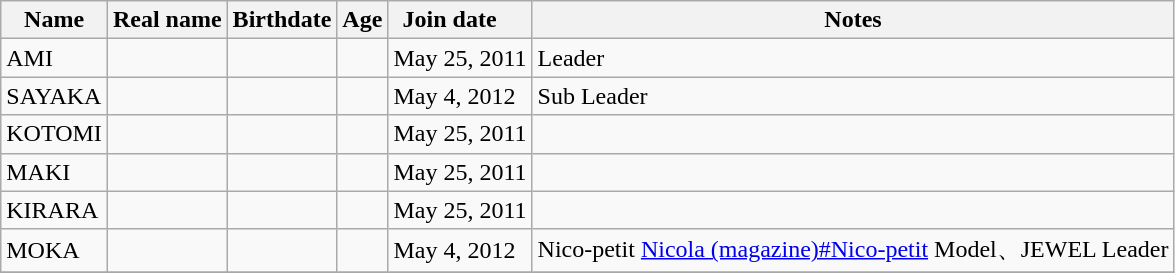<table class="wikitable" style="text-align:left">
<tr>
<th class="unsortable">Name</th>
<th>Real name</th>
<th>Birthdate</th>
<th class="unsortable">Age</th>
<th style="padding-right:17px">Join date</th>
<th class="unsortable" style="padding-right:2.5em; padding-left:2.5em; ">Notes</th>
</tr>
<tr>
<td>AMI</td>
<td></td>
<td></td>
<td align="center"></td>
<td>May 25, 2011</td>
<td>Leader</td>
</tr>
<tr>
<td>SAYAKA</td>
<td></td>
<td></td>
<td align="center"></td>
<td>May 4, 2012</td>
<td>Sub Leader</td>
</tr>
<tr>
<td>KOTOMI</td>
<td></td>
<td></td>
<td align="center"></td>
<td>May 25, 2011</td>
<td></td>
</tr>
<tr>
<td>MAKI</td>
<td></td>
<td></td>
<td align="center"></td>
<td>May 25, 2011</td>
<td></td>
</tr>
<tr>
<td>KIRARA</td>
<td></td>
<td></td>
<td align="center"></td>
<td>May 25, 2011</td>
<td></td>
</tr>
<tr>
<td>MOKA</td>
<td></td>
<td></td>
<td align="center"></td>
<td>May 4, 2012</td>
<td>Nico-petit <a href='#'>Nicola (magazine)#Nico-petit</a> Model、JEWEL Leader</td>
</tr>
<tr>
</tr>
</table>
